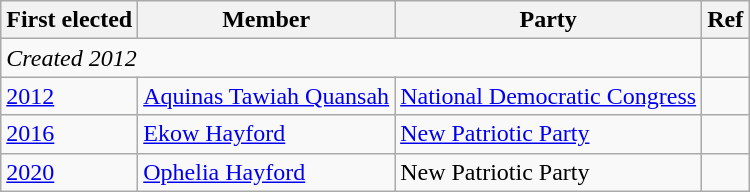<table class="wikitable">
<tr>
<th>First elected</th>
<th>Member</th>
<th>Party</th>
<th>Ref</th>
</tr>
<tr>
<td colspan=3><em>Created 2012</em></td>
<td></td>
</tr>
<tr>
<td><a href='#'>2012</a></td>
<td><a href='#'>Aquinas Tawiah Quansah</a></td>
<td><a href='#'>National Democratic Congress</a></td>
<td></td>
</tr>
<tr>
<td><a href='#'>2016</a></td>
<td><a href='#'>Ekow Hayford</a></td>
<td><a href='#'>New Patriotic Party</a></td>
<td></td>
</tr>
<tr>
<td><a href='#'>2020</a></td>
<td><a href='#'>Ophelia Hayford</a></td>
<td>New Patriotic Party</td>
<td></td>
</tr>
</table>
